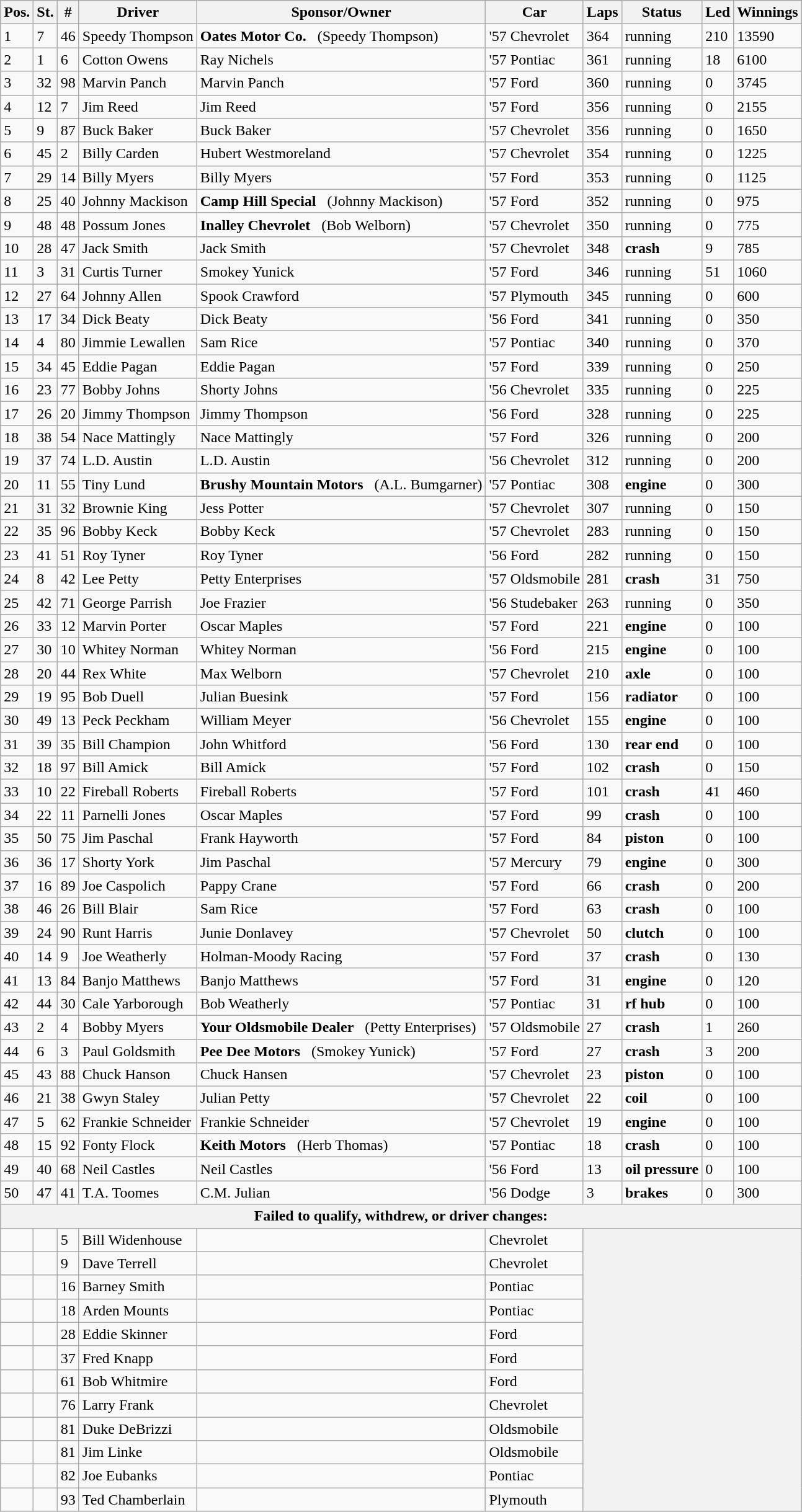<table class="wikitable">
<tr>
<th>Pos.</th>
<th>St.</th>
<th>#</th>
<th>Driver</th>
<th>Sponsor/Owner</th>
<th>Car</th>
<th>Laps</th>
<th>Status</th>
<th>Led</th>
<th>Winnings</th>
</tr>
<tr>
<td>1</td>
<td>7</td>
<td>46</td>
<td>Speedy Thompson</td>
<td><strong>Oates Motor Co.</strong>   (Speedy Thompson)</td>
<td>'57 Chevrolet</td>
<td>364</td>
<td>running</td>
<td>210</td>
<td>13590</td>
</tr>
<tr>
<td>2</td>
<td>1</td>
<td>6</td>
<td>Cotton Owens</td>
<td>Ray Nichels</td>
<td>'57 Pontiac</td>
<td>361</td>
<td>running</td>
<td>18</td>
<td>6100</td>
</tr>
<tr>
<td>3</td>
<td>32</td>
<td>98</td>
<td>Marvin Panch</td>
<td>Marvin Panch</td>
<td>'57 Ford</td>
<td>360</td>
<td>running</td>
<td>0</td>
<td>3745</td>
</tr>
<tr>
<td>4</td>
<td>12</td>
<td>7</td>
<td>Jim Reed</td>
<td>Jim Reed</td>
<td>'57 Ford</td>
<td>356</td>
<td>running</td>
<td>0</td>
<td>2155</td>
</tr>
<tr>
<td>5</td>
<td>9</td>
<td>87</td>
<td>Buck Baker</td>
<td>Buck Baker</td>
<td>'57 Chevrolet</td>
<td>356</td>
<td>running</td>
<td>0</td>
<td>1650</td>
</tr>
<tr>
<td>6</td>
<td>45</td>
<td>2</td>
<td>Billy Carden</td>
<td>Hubert Westmoreland</td>
<td>'57 Chevrolet</td>
<td>354</td>
<td>running</td>
<td>0</td>
<td>1225</td>
</tr>
<tr>
<td>7</td>
<td>29</td>
<td>14</td>
<td>Billy Myers</td>
<td>Billy Myers</td>
<td>'57 Ford</td>
<td>353</td>
<td>running</td>
<td>0</td>
<td>1125</td>
</tr>
<tr>
<td>8</td>
<td>25</td>
<td>40</td>
<td>Johnny Mackison</td>
<td><strong>Camp Hill Special</strong>   (Johnny Mackison)</td>
<td>'57 Ford</td>
<td>352</td>
<td>running</td>
<td>0</td>
<td>975</td>
</tr>
<tr>
<td>9</td>
<td>48</td>
<td>48</td>
<td>Possum Jones</td>
<td><strong>Inalley Chevrolet</strong>   (Bob Welborn)</td>
<td>'57 Chevrolet</td>
<td>350</td>
<td>running</td>
<td>0</td>
<td>775</td>
</tr>
<tr>
<td>10</td>
<td>28</td>
<td>47</td>
<td>Jack Smith</td>
<td>Jack Smith</td>
<td>'57 Chevrolet</td>
<td>348</td>
<td><strong>crash</strong></td>
<td>9</td>
<td>785</td>
</tr>
<tr>
<td>11</td>
<td>3</td>
<td>31</td>
<td>Curtis Turner</td>
<td>Smokey Yunick</td>
<td>'57 Ford</td>
<td>346</td>
<td>running</td>
<td>51</td>
<td>1060</td>
</tr>
<tr>
<td>12</td>
<td>27</td>
<td>64</td>
<td>Johnny Allen</td>
<td>Spook Crawford</td>
<td>'57 Plymouth</td>
<td>345</td>
<td>running</td>
<td>0</td>
<td>600</td>
</tr>
<tr>
<td>13</td>
<td>17</td>
<td>34</td>
<td>Dick Beaty</td>
<td>Dick Beaty</td>
<td>'56 Ford</td>
<td>341</td>
<td>running</td>
<td>0</td>
<td>350</td>
</tr>
<tr>
<td>14</td>
<td>4</td>
<td>80</td>
<td>Jimmie Lewallen</td>
<td>Sam Rice</td>
<td>'57 Pontiac</td>
<td>340</td>
<td>running</td>
<td>0</td>
<td>370</td>
</tr>
<tr>
<td>15</td>
<td>34</td>
<td>45</td>
<td>Eddie Pagan</td>
<td>Eddie Pagan</td>
<td>'57 Ford</td>
<td>339</td>
<td>running</td>
<td>0</td>
<td>250</td>
</tr>
<tr>
<td>16</td>
<td>23</td>
<td>77</td>
<td>Bobby Johns</td>
<td>Shorty Johns</td>
<td>'56 Chevrolet</td>
<td>335</td>
<td>running</td>
<td>0</td>
<td>225</td>
</tr>
<tr>
<td>17</td>
<td>26</td>
<td>20</td>
<td>Jimmy Thompson</td>
<td>Jimmy Thompson</td>
<td>'56 Ford</td>
<td>328</td>
<td>running</td>
<td>0</td>
<td>225</td>
</tr>
<tr>
<td>18</td>
<td>38</td>
<td>54</td>
<td>Nace Mattingly</td>
<td>Nace Mattingly</td>
<td>'57 Ford</td>
<td>326</td>
<td>running</td>
<td>0</td>
<td>200</td>
</tr>
<tr>
<td>19</td>
<td>37</td>
<td>74</td>
<td>L.D. Austin</td>
<td>L.D. Austin</td>
<td>'56 Chevrolet</td>
<td>312</td>
<td>running</td>
<td>0</td>
<td>200</td>
</tr>
<tr>
<td>20</td>
<td>11</td>
<td>55</td>
<td>Tiny Lund</td>
<td><strong>Brushy Mountain Motors</strong>   (A.L. Bumgarner)</td>
<td>'57 Pontiac</td>
<td>308</td>
<td><strong>engine</strong></td>
<td>0</td>
<td>300</td>
</tr>
<tr>
<td>21</td>
<td>31</td>
<td>32</td>
<td>Brownie King</td>
<td>Jess Potter</td>
<td>'57 Chevrolet</td>
<td>307</td>
<td>running</td>
<td>0</td>
<td>150</td>
</tr>
<tr>
<td>22</td>
<td>35</td>
<td>96</td>
<td>Bobby Keck</td>
<td>Bobby Keck</td>
<td>'57 Chevrolet</td>
<td>283</td>
<td>running</td>
<td>0</td>
<td>150</td>
</tr>
<tr>
<td>23</td>
<td>41</td>
<td>51</td>
<td>Roy Tyner</td>
<td>Roy Tyner</td>
<td>'56 Ford</td>
<td>282</td>
<td>running</td>
<td>0</td>
<td>150</td>
</tr>
<tr>
<td>24</td>
<td>8</td>
<td>42</td>
<td>Lee Petty</td>
<td>Petty Enterprises</td>
<td>'57 Oldsmobile</td>
<td>281</td>
<td><strong>crash</strong></td>
<td>31</td>
<td>750</td>
</tr>
<tr>
<td>25</td>
<td>42</td>
<td>71</td>
<td>George Parrish</td>
<td>Joe Frazier</td>
<td>'56 Studebaker</td>
<td>263</td>
<td>running</td>
<td>0</td>
<td>350</td>
</tr>
<tr>
<td>26</td>
<td>33</td>
<td>12</td>
<td>Marvin Porter</td>
<td>Oscar Maples</td>
<td>'57 Ford</td>
<td>221</td>
<td><strong>engine</strong></td>
<td>0</td>
<td>100</td>
</tr>
<tr>
<td>27</td>
<td>30</td>
<td>10</td>
<td>Whitey Norman</td>
<td>Whitey Norman</td>
<td>'56 Ford</td>
<td>215</td>
<td><strong>engine</strong></td>
<td>0</td>
<td>100</td>
</tr>
<tr>
<td>28</td>
<td>20</td>
<td>44</td>
<td>Rex White</td>
<td>Max Welborn</td>
<td>'57 Chevrolet</td>
<td>210</td>
<td><strong>axle</strong></td>
<td>0</td>
<td>100</td>
</tr>
<tr>
<td>29</td>
<td>19</td>
<td>95</td>
<td>Bob Duell</td>
<td>Julian Buesink</td>
<td>'57 Ford</td>
<td>156</td>
<td><strong>radiator</strong></td>
<td>0</td>
<td>100</td>
</tr>
<tr>
<td>30</td>
<td>49</td>
<td>13</td>
<td>Peck Peckham</td>
<td>William Meyer</td>
<td>'56 Chevrolet</td>
<td>155</td>
<td><strong>engine</strong></td>
<td>0</td>
<td>100</td>
</tr>
<tr>
<td>31</td>
<td>39</td>
<td>35</td>
<td>Bill Champion</td>
<td>John Whitford</td>
<td>'56 Ford</td>
<td>130</td>
<td><strong>rear end</strong></td>
<td>0</td>
<td>100</td>
</tr>
<tr>
<td>32</td>
<td>18</td>
<td>97</td>
<td>Bill Amick</td>
<td>Bill Amick</td>
<td>'57 Ford</td>
<td>102</td>
<td><strong>crash</strong></td>
<td>0</td>
<td>150</td>
</tr>
<tr>
<td>33</td>
<td>10</td>
<td>22</td>
<td>Fireball Roberts</td>
<td>Fireball Roberts</td>
<td>'57 Ford</td>
<td>101</td>
<td><strong>crash</strong></td>
<td>41</td>
<td>460</td>
</tr>
<tr>
<td>34</td>
<td>22</td>
<td>11</td>
<td>Parnelli Jones</td>
<td>Oscar Maples</td>
<td>'57 Ford</td>
<td>99</td>
<td><strong>crash</strong></td>
<td>0</td>
<td>100</td>
</tr>
<tr>
<td>35</td>
<td>50</td>
<td>75</td>
<td>Jim Paschal</td>
<td>Frank Hayworth</td>
<td>'57 Ford</td>
<td>84</td>
<td><strong>piston</strong></td>
<td>0</td>
<td>100</td>
</tr>
<tr>
<td>36</td>
<td>36</td>
<td>17</td>
<td>Shorty York</td>
<td>Jim Paschal</td>
<td>'57 Mercury</td>
<td>79</td>
<td><strong>engine</strong></td>
<td>0</td>
<td>300</td>
</tr>
<tr>
<td>37</td>
<td>16</td>
<td>89</td>
<td>Joe Caspolich</td>
<td>Pappy Crane</td>
<td>'57 Ford</td>
<td>66</td>
<td><strong>crash</strong></td>
<td>0</td>
<td>200</td>
</tr>
<tr>
<td>38</td>
<td>46</td>
<td>26</td>
<td>Bill Blair</td>
<td>Sam Rice</td>
<td>'57 Ford</td>
<td>63</td>
<td><strong>crash</strong></td>
<td>0</td>
<td>100</td>
</tr>
<tr>
<td>39</td>
<td>24</td>
<td>90</td>
<td>Runt Harris</td>
<td>Junie Donlavey</td>
<td>'57 Chevrolet</td>
<td>50</td>
<td><strong>clutch</strong></td>
<td>0</td>
<td>100</td>
</tr>
<tr>
<td>40</td>
<td>14</td>
<td>9</td>
<td>Joe Weatherly</td>
<td>Holman-Moody Racing</td>
<td>'57 Ford</td>
<td>37</td>
<td><strong>crash</strong></td>
<td>0</td>
<td>130</td>
</tr>
<tr>
<td>41</td>
<td>13</td>
<td>84</td>
<td>Banjo Matthews</td>
<td>Banjo Matthews</td>
<td>'57 Ford</td>
<td>31</td>
<td><strong>engine</strong></td>
<td>0</td>
<td>120</td>
</tr>
<tr>
<td>42</td>
<td>44</td>
<td>30</td>
<td>Cale Yarborough</td>
<td>Bob Weatherly</td>
<td>'57 Pontiac</td>
<td>31</td>
<td><strong>rf hub</strong></td>
<td>0</td>
<td>100</td>
</tr>
<tr>
<td>43</td>
<td>2</td>
<td>4</td>
<td>Bobby Myers</td>
<td><strong>Your Oldsmobile Dealer</strong>   (Petty Enterprises)</td>
<td>'57 Oldsmobile</td>
<td>27</td>
<td><strong>crash</strong></td>
<td>1</td>
<td>260</td>
</tr>
<tr>
<td>44</td>
<td>6</td>
<td>3</td>
<td>Paul Goldsmith</td>
<td><strong>Pee Dee Motors</strong>   (Smokey Yunick)</td>
<td>'57 Ford</td>
<td>27</td>
<td><strong>crash</strong></td>
<td>3</td>
<td>200</td>
</tr>
<tr>
<td>45</td>
<td>43</td>
<td>88</td>
<td>Chuck Hanson</td>
<td>Chuck Hansen</td>
<td>'57 Chevrolet</td>
<td>23</td>
<td><strong>piston</strong></td>
<td>0</td>
<td>100</td>
</tr>
<tr>
<td>46</td>
<td>21</td>
<td>38</td>
<td>Gwyn Staley</td>
<td>Julian Petty</td>
<td>'57 Chevrolet</td>
<td>22</td>
<td><strong>coil</strong></td>
<td>0</td>
<td>100</td>
</tr>
<tr>
<td>47</td>
<td>5</td>
<td>62</td>
<td>Frankie Schneider</td>
<td>Frankie Schneider</td>
<td>'57 Chevrolet</td>
<td>19</td>
<td><strong>engine</strong></td>
<td>0</td>
<td>100</td>
</tr>
<tr>
<td>48</td>
<td>15</td>
<td>92</td>
<td>Fonty Flock</td>
<td><strong>Keith Motors</strong>   (Herb Thomas)</td>
<td>'57 Pontiac</td>
<td>18</td>
<td><strong>crash</strong></td>
<td>0</td>
<td>100</td>
</tr>
<tr>
<td>49</td>
<td>40</td>
<td>68</td>
<td>Neil Castles</td>
<td>Neil Castles</td>
<td>'56 Ford</td>
<td>13</td>
<td><strong>oil pressure</strong></td>
<td>0</td>
<td>100</td>
</tr>
<tr>
<td>50</td>
<td>47</td>
<td>41</td>
<td>T.A. Toomes</td>
<td>C.M. Julian</td>
<td>'56 Dodge</td>
<td>3</td>
<td><strong>brakes</strong></td>
<td>0</td>
<td>300</td>
</tr>
<tr>
<th colspan="10">Failed to qualify, withdrew, or driver changes:</th>
</tr>
<tr>
<td></td>
<td></td>
<td>5</td>
<td>Bill Widenhouse</td>
<td></td>
<td>Chevrolet</td>
<th colspan="4" rowspan="12"></th>
</tr>
<tr>
<td></td>
<td></td>
<td>9</td>
<td>Dave Terrell</td>
<td></td>
<td>Chevrolet</td>
</tr>
<tr>
<td></td>
<td></td>
<td>16</td>
<td>Barney Smith</td>
<td></td>
<td>Pontiac</td>
</tr>
<tr>
<td></td>
<td></td>
<td>18</td>
<td>Arden Mounts</td>
<td></td>
<td>Pontiac</td>
</tr>
<tr>
<td></td>
<td></td>
<td>28</td>
<td>Eddie Skinner</td>
<td></td>
<td>Ford</td>
</tr>
<tr>
<td></td>
<td></td>
<td>37</td>
<td>Fred Knapp</td>
<td></td>
<td>Ford</td>
</tr>
<tr>
<td></td>
<td></td>
<td>61</td>
<td>Bob Whitmire</td>
<td></td>
<td>Ford</td>
</tr>
<tr>
<td></td>
<td></td>
<td>76</td>
<td>Larry Frank</td>
<td></td>
<td>Chevrolet</td>
</tr>
<tr>
<td></td>
<td></td>
<td>81</td>
<td>Duke DeBrizzi</td>
<td></td>
<td>Oldsmobile</td>
</tr>
<tr>
<td></td>
<td></td>
<td>81</td>
<td>Jim Linke</td>
<td></td>
<td>Oldsmobile</td>
</tr>
<tr>
<td></td>
<td></td>
<td>82</td>
<td>Joe Eubanks</td>
<td></td>
<td>Pontiac</td>
</tr>
<tr>
<td></td>
<td></td>
<td>93</td>
<td>Ted Chamberlain</td>
<td></td>
<td>Plymouth</td>
</tr>
</table>
